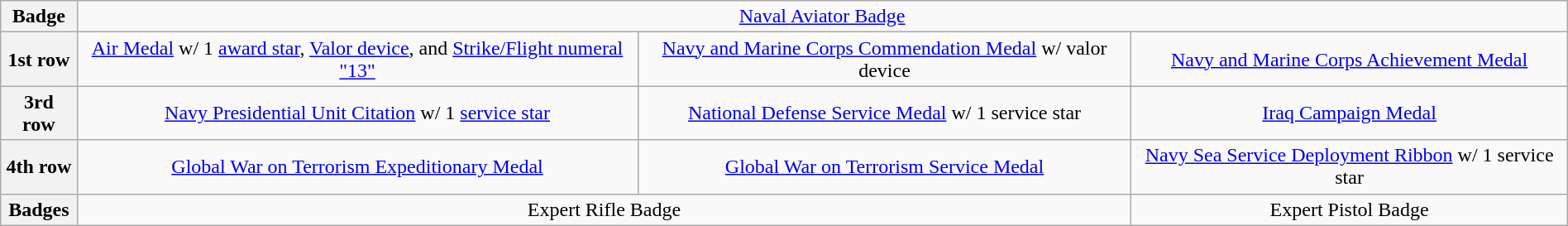<table class="wikitable" style="margin:1em auto; text-align:center;">
<tr>
<th>Badge</th>
<td colspan="3"><a href='#'>Naval Aviator Badge</a></td>
</tr>
<tr>
<th>1st row</th>
<td><a href='#'>Air Medal</a> w/ 1 <a href='#'>award star</a>, <a href='#'>Valor device</a>, and <a href='#'>Strike/Flight numeral "13"</a></td>
<td><a href='#'>Navy and Marine Corps Commendation Medal</a> w/ valor device</td>
<td><a href='#'>Navy and Marine Corps Achievement Medal</a></td>
</tr>
<tr>
<th>3rd row</th>
<td><a href='#'>Navy Presidential Unit Citation</a> w/ 1 <a href='#'>service star</a></td>
<td><a href='#'>National Defense Service Medal</a> w/ 1 service star</td>
<td><a href='#'>Iraq Campaign Medal</a></td>
</tr>
<tr>
<th>4th row</th>
<td><a href='#'>Global War on Terrorism Expeditionary Medal</a></td>
<td><a href='#'>Global War on Terrorism Service Medal</a></td>
<td><a href='#'>Navy Sea Service Deployment Ribbon</a> w/ 1 service star</td>
</tr>
<tr>
<th>Badges</th>
<td colspan="2">Expert Rifle Badge</td>
<td colspan="1">Expert Pistol Badge</td>
</tr>
</table>
